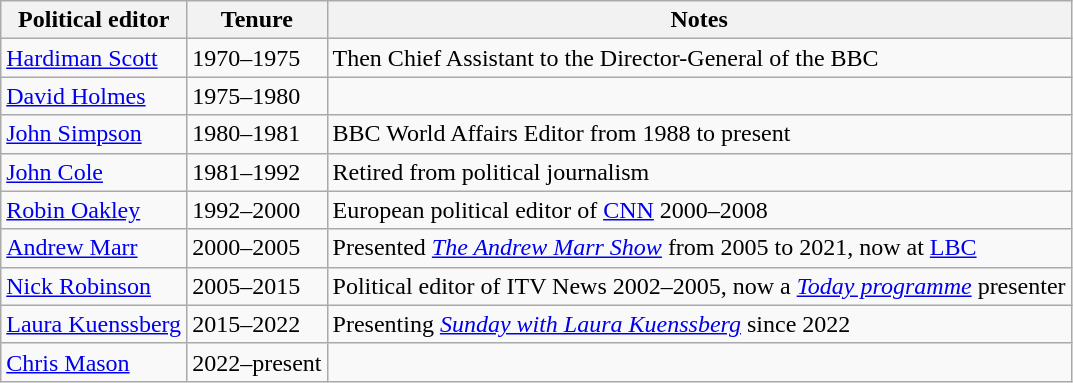<table class="wikitable">
<tr>
<th>Political editor</th>
<th>Tenure</th>
<th>Notes</th>
</tr>
<tr>
<td><a href='#'>Hardiman Scott</a></td>
<td>1970–1975</td>
<td>Then Chief Assistant to the Director-General of the BBC</td>
</tr>
<tr>
<td><a href='#'>David Holmes</a></td>
<td>1975–1980</td>
<td></td>
</tr>
<tr>
<td><a href='#'>John Simpson</a></td>
<td>1980–1981</td>
<td>BBC World Affairs Editor from 1988 to present</td>
</tr>
<tr>
<td><a href='#'>John Cole</a></td>
<td>1981–1992</td>
<td>Retired from political journalism</td>
</tr>
<tr>
<td><a href='#'>Robin Oakley</a></td>
<td>1992–2000</td>
<td>European political editor of <a href='#'>CNN</a> 2000–2008</td>
</tr>
<tr>
<td><a href='#'>Andrew Marr</a></td>
<td>2000–2005</td>
<td>Presented <em><a href='#'>The Andrew Marr Show</a></em> from 2005 to 2021, now at <a href='#'>LBC</a></td>
</tr>
<tr>
<td><a href='#'>Nick Robinson</a></td>
<td>2005–2015</td>
<td>Political editor of ITV News 2002–2005, now a <em><a href='#'>Today programme</a></em> presenter</td>
</tr>
<tr>
<td><a href='#'>Laura Kuenssberg</a></td>
<td>2015–2022</td>
<td>Presenting <em><a href='#'>Sunday with Laura Kuenssberg</a></em> since 2022</td>
</tr>
<tr>
<td><a href='#'>Chris Mason</a></td>
<td>2022–present</td>
<td></td>
</tr>
</table>
